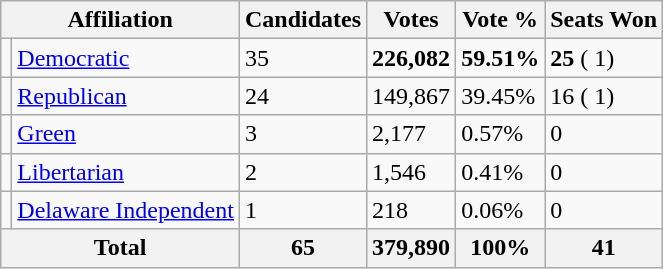<table class="wikitable">
<tr>
<th colspan="2">Affiliation</th>
<th>Candidates</th>
<th>Votes</th>
<th>Vote %</th>
<th>Seats Won</th>
</tr>
<tr>
<td style=background-color:></td>
<td><a href='#'>Democratic</a></td>
<td>35</td>
<td><strong>226,082</strong></td>
<td><strong>59.51%</strong></td>
<td><strong>25</strong> ( 1)</td>
</tr>
<tr>
<td style=background-color:></td>
<td><a href='#'>Republican</a></td>
<td>24</td>
<td>149,867</td>
<td>39.45%</td>
<td>16 ( 1)</td>
</tr>
<tr>
<td style=background-color:></td>
<td><a href='#'>Green</a></td>
<td>3</td>
<td>2,177</td>
<td>0.57%</td>
<td>0</td>
</tr>
<tr>
<td style=background-color:></td>
<td><a href='#'>Libertarian</a></td>
<td>2</td>
<td>1,546</td>
<td>0.41%</td>
<td>0</td>
</tr>
<tr>
<td style=background-color:></td>
<td><a href='#'>Delaware Independent</a></td>
<td>1</td>
<td>218</td>
<td>0.06%</td>
<td>0</td>
</tr>
<tr>
<th colspan="2">Total</th>
<th>65</th>
<th>379,890</th>
<th>100%</th>
<th>41</th>
</tr>
</table>
